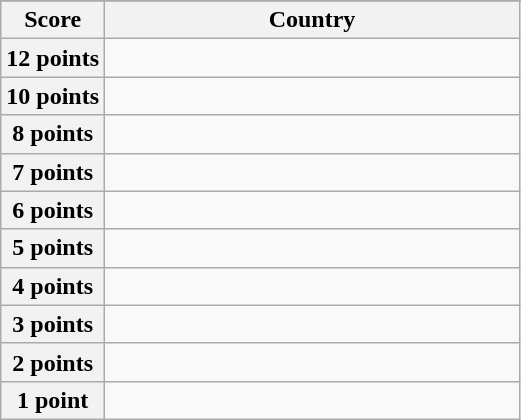<table class="wikitable">
<tr>
</tr>
<tr>
<th scope="col" width="20%">Score</th>
<th scope="col">Country</th>
</tr>
<tr>
<th scope="row">12 points</th>
<td></td>
</tr>
<tr>
<th scope="row">10 points</th>
<td></td>
</tr>
<tr>
<th scope="row">8 points</th>
<td></td>
</tr>
<tr>
<th scope="row">7 points</th>
<td></td>
</tr>
<tr>
<th scope="row">6 points</th>
<td></td>
</tr>
<tr>
<th scope="row">5 points</th>
<td></td>
</tr>
<tr>
<th scope="row">4 points</th>
<td></td>
</tr>
<tr>
<th scope="row">3 points</th>
<td></td>
</tr>
<tr>
<th scope="row">2 points</th>
<td></td>
</tr>
<tr>
<th scope="row">1 point</th>
<td></td>
</tr>
</table>
